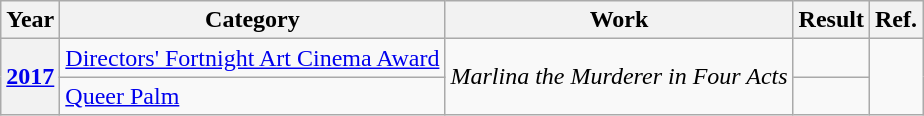<table class="wikitable plainrowheaders sortable">
<tr>
<th>Year</th>
<th>Category</th>
<th>Work</th>
<th>Result</th>
<th class="unsortable">Ref.</th>
</tr>
<tr>
<th rowspan="2"><a href='#'>2017</a></th>
<td><a href='#'>Directors' Fortnight Art Cinema Award</a></td>
<td rowspan="2"><em>Marlina the Murderer in Four Acts</em></td>
<td></td>
<td rowspan="2"></td>
</tr>
<tr>
<td><a href='#'>Queer Palm</a></td>
<td></td>
</tr>
</table>
